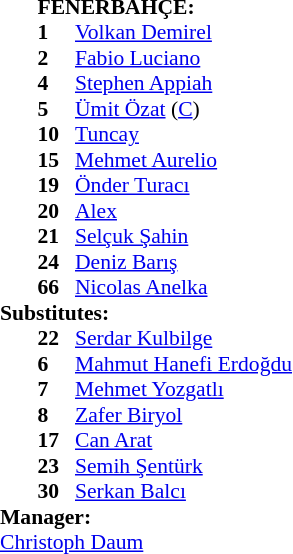<table style="font-size: 90%" cellspacing="0" cellpadding="0">
<tr>
<td></td>
<td colspan="4"><strong>FENERBAHÇE:</strong></td>
</tr>
<tr>
<th width=25></th>
<th width=25></th>
</tr>
<tr>
<td></td>
<td><strong>1</strong></td>
<td> <a href='#'>Volkan Demirel</a></td>
<td></td>
<td></td>
</tr>
<tr>
<td></td>
<td><strong>2</strong></td>
<td> <a href='#'>Fabio Luciano</a></td>
<td></td>
<td></td>
<td></td>
</tr>
<tr>
<td></td>
<td><strong>4</strong></td>
<td> <a href='#'>Stephen Appiah</a></td>
<td></td>
<td></td>
</tr>
<tr>
<td></td>
<td><strong>5</strong></td>
<td> <a href='#'>Ümit Özat</a> (<a href='#'>C</a>)</td>
</tr>
<tr>
<td></td>
<td><strong>10</strong></td>
<td> <a href='#'>Tuncay</a></td>
<td></td>
<td></td>
<td></td>
</tr>
<tr>
<td></td>
<td><strong>15</strong></td>
<td> <a href='#'>Mehmet Aurelio</a></td>
<td></td>
<td></td>
</tr>
<tr>
<td></td>
<td><strong>19</strong></td>
<td> <a href='#'>Önder Turacı</a></td>
</tr>
<tr>
<td></td>
<td><strong>20</strong></td>
<td> <a href='#'>Alex</a></td>
<td></td>
<td></td>
<td></td>
</tr>
<tr>
<td></td>
<td><strong>21</strong></td>
<td> <a href='#'>Selçuk Şahin</a></td>
<td></td>
<td></td>
<td></td>
</tr>
<tr>
<td></td>
<td><strong>24</strong></td>
<td> <a href='#'>Deniz Barış</a></td>
</tr>
<tr>
<td></td>
<td><strong>66</strong></td>
<td> <a href='#'>Nicolas Anelka</a></td>
</tr>
<tr>
<td colspan=3><strong>Substitutes:</strong></td>
</tr>
<tr>
<td></td>
<td><strong>22</strong></td>
<td> <a href='#'>Serdar Kulbilge</a></td>
</tr>
<tr>
<td></td>
<td><strong>6</strong></td>
<td> <a href='#'>Mahmut Hanefi Erdoğdu</a></td>
</tr>
<tr>
<td></td>
<td><strong>7</strong></td>
<td> <a href='#'>Mehmet Yozgatlı</a></td>
<td></td>
<td></td>
<td></td>
</tr>
<tr>
<td></td>
<td><strong>8</strong></td>
<td> <a href='#'>Zafer Biryol</a></td>
</tr>
<tr>
<td></td>
<td><strong>17</strong></td>
<td> <a href='#'>Can Arat</a></td>
</tr>
<tr>
<td></td>
<td><strong>23</strong></td>
<td> <a href='#'>Semih Şentürk</a></td>
<td></td>
<td></td>
<td></td>
</tr>
<tr>
<td></td>
<td><strong>30</strong></td>
<td> <a href='#'>Serkan Balcı</a></td>
<td></td>
<td></td>
<td></td>
</tr>
<tr>
<td colspan=3><strong>Manager:</strong></td>
</tr>
<tr>
<td colspan=4> <a href='#'>Christoph Daum</a></td>
</tr>
</table>
